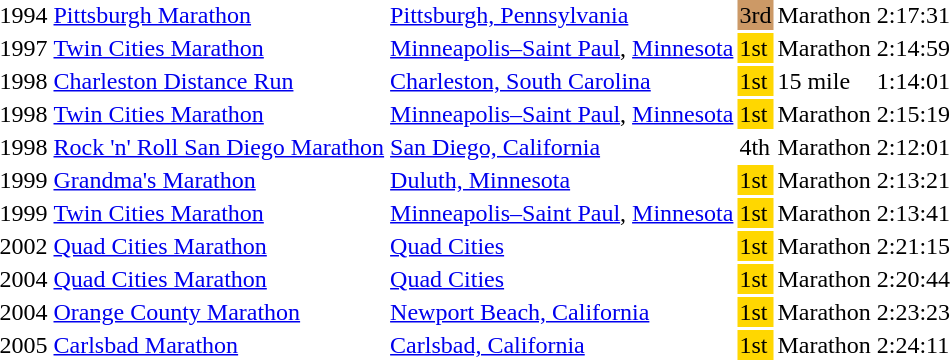<table>
<tr>
<td>1994</td>
<td><a href='#'>Pittsburgh Marathon</a></td>
<td><a href='#'>Pittsburgh, Pennsylvania</a></td>
<td bgcolor="cc9966">3rd</td>
<td>Marathon</td>
<td>2:17:31</td>
</tr>
<tr>
<td>1997</td>
<td><a href='#'>Twin Cities Marathon</a></td>
<td><a href='#'>Minneapolis–Saint Paul</a>, <a href='#'>Minnesota</a></td>
<td bgcolor="gold">1st</td>
<td>Marathon</td>
<td>2:14:59</td>
</tr>
<tr>
<td>1998</td>
<td><a href='#'>Charleston Distance Run</a></td>
<td><a href='#'>Charleston, South Carolina</a></td>
<td bgcolor="gold">1st</td>
<td>15 mile</td>
<td>1:14:01</td>
</tr>
<tr>
<td>1998</td>
<td><a href='#'>Twin Cities Marathon</a></td>
<td><a href='#'>Minneapolis–Saint Paul</a>, <a href='#'>Minnesota</a></td>
<td bgcolor="gold">1st</td>
<td>Marathon</td>
<td>2:15:19</td>
</tr>
<tr>
<td>1998</td>
<td><a href='#'>Rock 'n' Roll San Diego Marathon</a></td>
<td><a href='#'>San Diego, California</a></td>
<td>4th</td>
<td>Marathon</td>
<td>2:12:01</td>
</tr>
<tr>
<td>1999</td>
<td><a href='#'>Grandma's Marathon</a></td>
<td><a href='#'>Duluth, Minnesota</a></td>
<td bgcolor="gold">1st</td>
<td>Marathon</td>
<td>2:13:21</td>
</tr>
<tr>
<td>1999</td>
<td><a href='#'>Twin Cities Marathon</a></td>
<td><a href='#'>Minneapolis–Saint Paul</a>, <a href='#'>Minnesota</a></td>
<td bgcolor="gold">1st</td>
<td>Marathon</td>
<td>2:13:41</td>
</tr>
<tr>
<td>2002</td>
<td><a href='#'>Quad Cities Marathon</a></td>
<td><a href='#'>Quad Cities</a></td>
<td bgcolor="gold">1st</td>
<td>Marathon</td>
<td>2:21:15</td>
</tr>
<tr>
<td>2004</td>
<td><a href='#'>Quad Cities Marathon</a></td>
<td><a href='#'>Quad Cities</a></td>
<td bgcolor="gold">1st</td>
<td>Marathon</td>
<td>2:20:44</td>
</tr>
<tr>
<td>2004</td>
<td><a href='#'>Orange County Marathon</a></td>
<td><a href='#'>Newport Beach, California</a></td>
<td bgcolor="gold">1st</td>
<td>Marathon</td>
<td>2:23:23</td>
</tr>
<tr>
<td>2005</td>
<td><a href='#'>Carlsbad Marathon</a></td>
<td><a href='#'>Carlsbad, California</a></td>
<td bgcolor="gold">1st</td>
<td>Marathon</td>
<td>2:24:11</td>
</tr>
</table>
